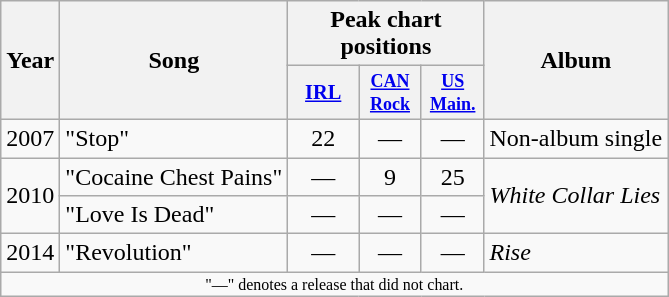<table class="wikitable">
<tr>
<th rowspan="2">Year</th>
<th rowspan="2">Song</th>
<th colspan="3">Peak chart positions</th>
<th rowspan="2">Album</th>
</tr>
<tr>
<th style="width:3em;font-size:85%"><a href='#'>IRL</a><br></th>
<th style="width:3em;font-size:75%"><a href='#'>CAN<br>Rock</a><br></th>
<th style="width:3em;font-size:75%"><a href='#'>US<br>Main.</a></th>
</tr>
<tr>
<td align="center">2007</td>
<td>"Stop"</td>
<td align="center">22</td>
<td align="center">—</td>
<td align="center">—</td>
<td>Non-album single</td>
</tr>
<tr>
<td align="center" rowspan="2">2010</td>
<td>"Cocaine Chest Pains"</td>
<td align="center">—</td>
<td align="center">9</td>
<td align="center">25</td>
<td rowspan="2"><em>White Collar Lies</em></td>
</tr>
<tr>
<td>"Love Is Dead"</td>
<td align="center">—</td>
<td align="center">—</td>
<td align="center">—</td>
</tr>
<tr>
<td align="center" rowspan="1">2014</td>
<td>"Revolution"</td>
<td align="center">—</td>
<td align="center">—</td>
<td align="center">—</td>
<td rowspan="1"><em>Rise</em></td>
</tr>
<tr>
<td colspan="6" style="text-align:center; font-size:8pt;">"—" denotes a release that did not chart.</td>
</tr>
</table>
